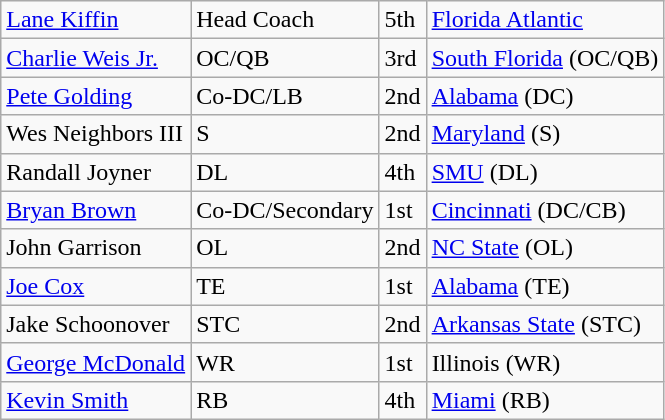<table class="wikitable">
<tr>
<td><a href='#'>Lane Kiffin</a></td>
<td>Head Coach</td>
<td>5th</td>
<td><a href='#'>Florida Atlantic</a></td>
</tr>
<tr>
<td><a href='#'>Charlie Weis Jr.</a></td>
<td>OC/QB</td>
<td>3rd</td>
<td><a href='#'>South Florida</a> (OC/QB)</td>
</tr>
<tr>
<td><a href='#'>Pete Golding</a></td>
<td>Co-DC/LB</td>
<td>2nd</td>
<td><a href='#'>Alabama</a> (DC)</td>
</tr>
<tr>
<td>Wes Neighbors III</td>
<td>S</td>
<td>2nd</td>
<td><a href='#'>Maryland</a> (S)</td>
</tr>
<tr>
<td>Randall Joyner</td>
<td>DL</td>
<td>4th</td>
<td><a href='#'>SMU</a> (DL)</td>
</tr>
<tr>
<td><a href='#'>Bryan Brown</a></td>
<td>Co-DC/Secondary</td>
<td>1st</td>
<td><a href='#'>Cincinnati</a> (DC/CB)</td>
</tr>
<tr>
<td>John Garrison</td>
<td>OL</td>
<td>2nd</td>
<td><a href='#'>NC State</a> (OL)</td>
</tr>
<tr>
<td><a href='#'>Joe Cox</a></td>
<td>TE</td>
<td>1st</td>
<td><a href='#'>Alabama</a> (TE)</td>
</tr>
<tr>
<td>Jake Schoonover</td>
<td>STC</td>
<td>2nd</td>
<td><a href='#'>Arkansas State</a> (STC)</td>
</tr>
<tr>
<td><a href='#'>George McDonald</a></td>
<td>WR</td>
<td>1st</td>
<td>Illinois (WR)</td>
</tr>
<tr>
<td><a href='#'>Kevin Smith</a></td>
<td>RB</td>
<td>4th</td>
<td><a href='#'>Miami</a> (RB)</td>
</tr>
</table>
